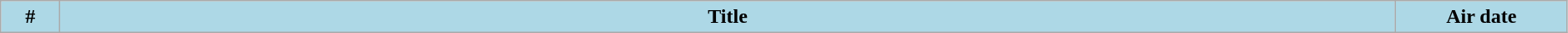<table class="wikitable plainrowheaders" style="width:99%; background:#fff;">
<tr>
<th style="background:#add8e6; width:40px;">#</th>
<th style="background: #add8e6;">Title</th>
<th style="background:#add8e6; width:130px;">Air date<br>




</th>
</tr>
</table>
